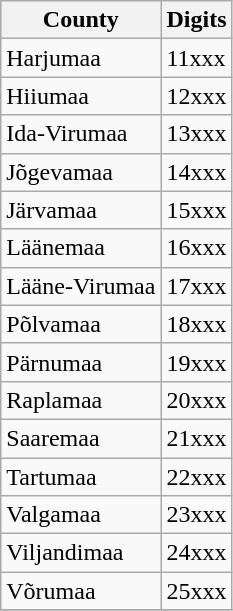<table class="wikitable">
<tr>
<th>County</th>
<th>Digits</th>
</tr>
<tr>
<td>Harjumaa</td>
<td>11xxx</td>
</tr>
<tr>
<td>Hiiumaa</td>
<td>12xxx</td>
</tr>
<tr>
<td>Ida-Virumaa</td>
<td>13xxx</td>
</tr>
<tr>
<td>Jõgevamaa</td>
<td>14xxx</td>
</tr>
<tr>
<td>Järvamaa</td>
<td>15xxx</td>
</tr>
<tr>
<td>Läänemaa</td>
<td>16xxx</td>
</tr>
<tr>
<td>Lääne-Virumaa</td>
<td>17xxx</td>
</tr>
<tr>
<td>Põlvamaa</td>
<td>18xxx</td>
</tr>
<tr>
<td>Pärnumaa</td>
<td>19xxx</td>
</tr>
<tr>
<td>Raplamaa</td>
<td>20xxx</td>
</tr>
<tr>
<td>Saaremaa</td>
<td>21xxx</td>
</tr>
<tr>
<td>Tartumaa</td>
<td>22xxx</td>
</tr>
<tr>
<td>Valgamaa</td>
<td>23xxx</td>
</tr>
<tr>
<td>Viljandimaa</td>
<td>24xxx</td>
</tr>
<tr>
<td>Võrumaa</td>
<td>25xxx</td>
</tr>
<tr>
</tr>
</table>
